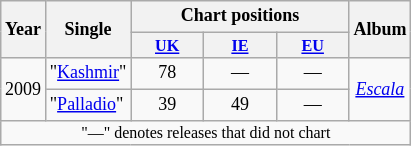<table class="wikitable" style="font-size: 9pt; text-align: center">
<tr>
<th rowspan="2">Year</th>
<th rowspan="2">Single</th>
<th colspan="3">Chart positions</th>
<th rowspan="2">Album</th>
</tr>
<tr style="font-size:90%;">
<th style="width:4em;"><a href='#'>UK</a></th>
<th style="width:4em;"><a href='#'>IE</a></th>
<th style="width:4em;"><a href='#'>EU</a></th>
</tr>
<tr>
<td rowspan="2">2009</td>
<td align="left">"<a href='#'>Kashmir</a>"</td>
<td>78</td>
<td>—</td>
<td>—</td>
<td rowspan="2"><em><a href='#'>Escala</a></em></td>
</tr>
<tr>
<td align="left">"<a href='#'>Palladio</a>"</td>
<td>39</td>
<td>49</td>
<td>—</td>
</tr>
<tr>
<td colspan="7" style="font-size:8pt">"—" denotes releases that did not chart</td>
</tr>
</table>
